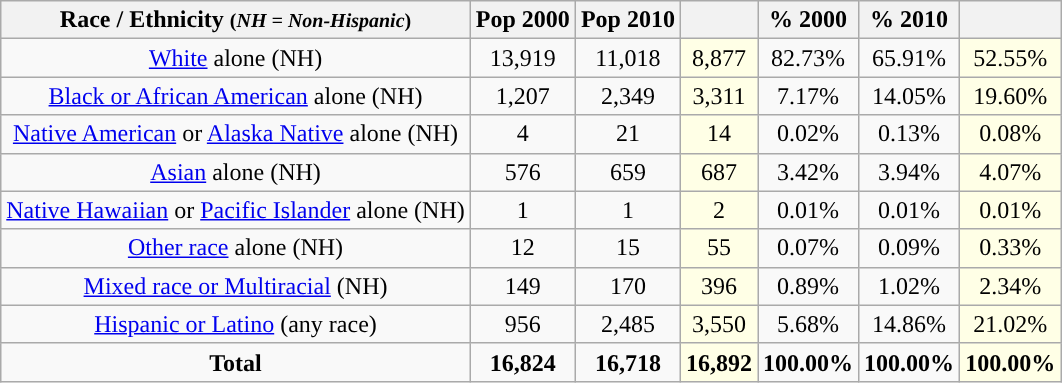<table class="wikitable" style="text-align:center;">
<tr>
<th>Race / Ethnicity <small>(<em>NH = Non-Hispanic</em>)</small></th>
<th>Pop 2000</th>
<th>Pop 2010</th>
<th></th>
<th>% 2000</th>
<th>% 2010</th>
<th></th>
</tr>
<tr>
<td><a href='#'>White</a> alone (NH)</td>
<td>13,919</td>
<td>11,018</td>
<td style='background: #ffffe6;'>8,877</td>
<td>82.73%</td>
<td>65.91%</td>
<td style='background: #ffffe6;'>52.55%</td>
</tr>
<tr>
<td><a href='#'>Black or African American</a> alone (NH)</td>
<td>1,207</td>
<td>2,349</td>
<td style='background: #ffffe6;'>3,311</td>
<td>7.17%</td>
<td>14.05%</td>
<td style='background: #ffffe6;'>19.60%</td>
</tr>
<tr>
<td><a href='#'>Native American</a> or <a href='#'>Alaska Native</a> alone (NH)</td>
<td>4</td>
<td>21</td>
<td style='background: #ffffe6;'>14</td>
<td>0.02%</td>
<td>0.13%</td>
<td style='background: #ffffe6;'>0.08%</td>
</tr>
<tr>
<td><a href='#'>Asian</a> alone (NH)</td>
<td>576</td>
<td>659</td>
<td style='background: #ffffe6;'>687</td>
<td>3.42%</td>
<td>3.94%</td>
<td style='background: #ffffe6;'>4.07%</td>
</tr>
<tr>
<td><a href='#'>Native Hawaiian</a> or <a href='#'>Pacific Islander</a> alone (NH)</td>
<td>1</td>
<td>1</td>
<td style='background: #ffffe6;'>2</td>
<td>0.01%</td>
<td>0.01%</td>
<td style='background: #ffffe6;'>0.01%</td>
</tr>
<tr>
<td><a href='#'>Other race</a> alone (NH)</td>
<td>12</td>
<td>15</td>
<td style='background: #ffffe6;'>55</td>
<td>0.07%</td>
<td>0.09%</td>
<td style='background: #ffffe6;'>0.33%</td>
</tr>
<tr>
<td><a href='#'>Mixed race or Multiracial</a> (NH)</td>
<td>149</td>
<td>170</td>
<td style='background: #ffffe6;'>396</td>
<td>0.89%</td>
<td>1.02%</td>
<td style='background: #ffffe6;'>2.34%</td>
</tr>
<tr>
<td><a href='#'>Hispanic or Latino</a> (any race)</td>
<td>956</td>
<td>2,485</td>
<td style='background: #ffffe6;'>3,550</td>
<td>5.68%</td>
<td>14.86%</td>
<td style='background: #ffffe6;'>21.02%</td>
</tr>
<tr>
<td><strong>Total</strong></td>
<td><strong>16,824</strong></td>
<td><strong>16,718</strong></td>
<td style='background: #ffffe6;'><strong>16,892</strong></td>
<td><strong>100.00%</strong></td>
<td><strong>100.00%</strong></td>
<td style='background: #ffffe6;'><strong>100.00%</strong></td>
</tr>
</table>
